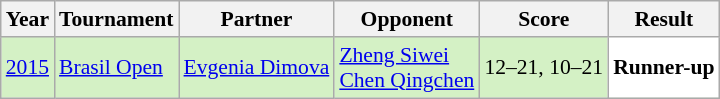<table class="sortable wikitable" style="font-size: 90%;">
<tr>
<th>Year</th>
<th>Tournament</th>
<th>Partner</th>
<th>Opponent</th>
<th>Score</th>
<th>Result</th>
</tr>
<tr style="background:#D4F1C5">
<td align="center"><a href='#'>2015</a></td>
<td align="left"><a href='#'>Brasil Open</a></td>
<td align="left"> <a href='#'>Evgenia Dimova</a></td>
<td align="left"> <a href='#'>Zheng Siwei</a> <br>  <a href='#'>Chen Qingchen</a></td>
<td align="left">12–21, 10–21</td>
<td style="text-align:left; background:white"> <strong>Runner-up</strong></td>
</tr>
</table>
